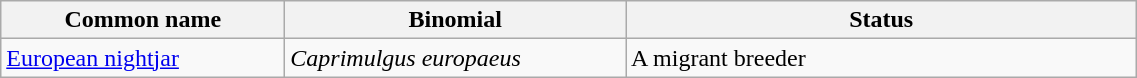<table width=60% class="wikitable">
<tr>
<th width=25%>Common name</th>
<th width=30%>Binomial</th>
<th width=45%>Status</th>
</tr>
<tr>
<td><a href='#'>European nightjar</a></td>
<td><em>Caprimulgus europaeus</em></td>
<td>A migrant breeder</td>
</tr>
</table>
